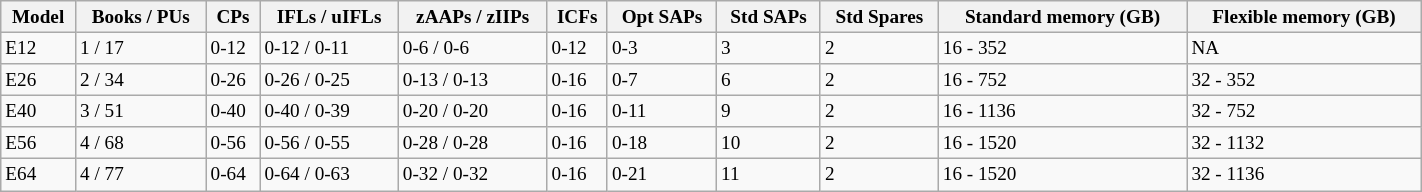<table class="wikitable" style="min-width: 75%; font-size: 80%">
<tr>
<th>Model</th>
<th>Books / PUs</th>
<th>CPs</th>
<th>IFLs / uIFLs</th>
<th>zAAPs / zIIPs</th>
<th>ICFs</th>
<th>Opt SAPs</th>
<th>Std SAPs</th>
<th>Std Spares</th>
<th>Standard memory (GB)</th>
<th>Flexible memory (GB)</th>
</tr>
<tr>
<td>E12</td>
<td>1 / 17</td>
<td>0-12</td>
<td>0-12 / 0-11</td>
<td>0-6 / 0-6</td>
<td>0-12</td>
<td>0-3</td>
<td>3</td>
<td>2</td>
<td>16 - 352</td>
<td>NA</td>
</tr>
<tr>
<td>E26</td>
<td>2 / 34</td>
<td>0-26</td>
<td>0-26 / 0-25</td>
<td>0-13 / 0-13</td>
<td>0-16</td>
<td>0-7</td>
<td>6</td>
<td>2</td>
<td>16 - 752</td>
<td>32 - 352</td>
</tr>
<tr>
<td>E40</td>
<td>3 / 51</td>
<td>0-40</td>
<td>0-40 / 0-39</td>
<td>0-20 / 0-20</td>
<td>0-16</td>
<td>0-11</td>
<td>9</td>
<td>2</td>
<td>16 - 1136</td>
<td>32 - 752</td>
</tr>
<tr>
<td>E56</td>
<td>4 / 68</td>
<td>0-56</td>
<td>0-56 / 0-55</td>
<td>0-28 / 0-28</td>
<td>0-16</td>
<td>0-18</td>
<td>10</td>
<td>2</td>
<td>16 - 1520</td>
<td>32 - 1132</td>
</tr>
<tr>
<td>E64</td>
<td>4 / 77</td>
<td>0-64</td>
<td>0-64 / 0-63</td>
<td>0-32 / 0-32</td>
<td>0-16</td>
<td>0-21</td>
<td>11</td>
<td>2</td>
<td>16 - 1520</td>
<td>32 - 1136</td>
</tr>
</table>
